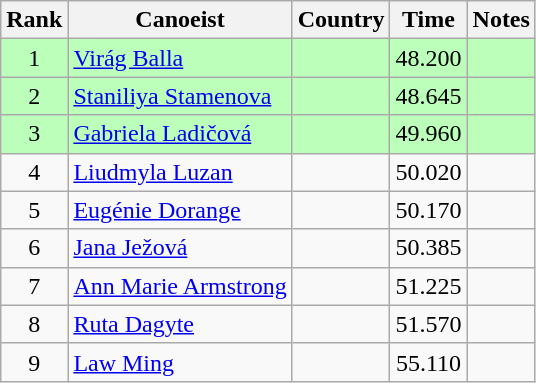<table class="wikitable" style="text-align:center">
<tr>
<th>Rank</th>
<th>Canoeist</th>
<th>Country</th>
<th>Time</th>
<th>Notes</th>
</tr>
<tr bgcolor=bbffbb>
<td>1</td>
<td align="left"><a href='#'>Virág Balla</a></td>
<td align="left"></td>
<td>48.200</td>
<td></td>
</tr>
<tr bgcolor=bbffbb>
<td>2</td>
<td align="left"><a href='#'>Staniliya Stamenova</a></td>
<td align="left"></td>
<td>48.645</td>
<td></td>
</tr>
<tr bgcolor=bbffbb>
<td>3</td>
<td align="left"><a href='#'>Gabriela Ladičová</a></td>
<td align="left"></td>
<td>49.960</td>
<td></td>
</tr>
<tr>
<td>4</td>
<td align="left"><a href='#'>Liudmyla Luzan</a></td>
<td align="left"></td>
<td>50.020</td>
<td></td>
</tr>
<tr>
<td>5</td>
<td align="left"><a href='#'>Eugénie Dorange</a></td>
<td align="left"></td>
<td>50.170</td>
<td></td>
</tr>
<tr>
<td>6</td>
<td align="left"><a href='#'>Jana Ježová</a></td>
<td align="left"></td>
<td>50.385</td>
<td></td>
</tr>
<tr>
<td>7</td>
<td align="left"><a href='#'>Ann Marie Armstrong</a></td>
<td align="left"></td>
<td>51.225</td>
<td></td>
</tr>
<tr>
<td>8</td>
<td align="left"><a href='#'>Ruta Dagyte</a></td>
<td align="left"></td>
<td>51.570</td>
<td></td>
</tr>
<tr>
<td>9</td>
<td align="left"><a href='#'>Law Ming</a></td>
<td align="left"></td>
<td>55.110</td>
<td></td>
</tr>
</table>
